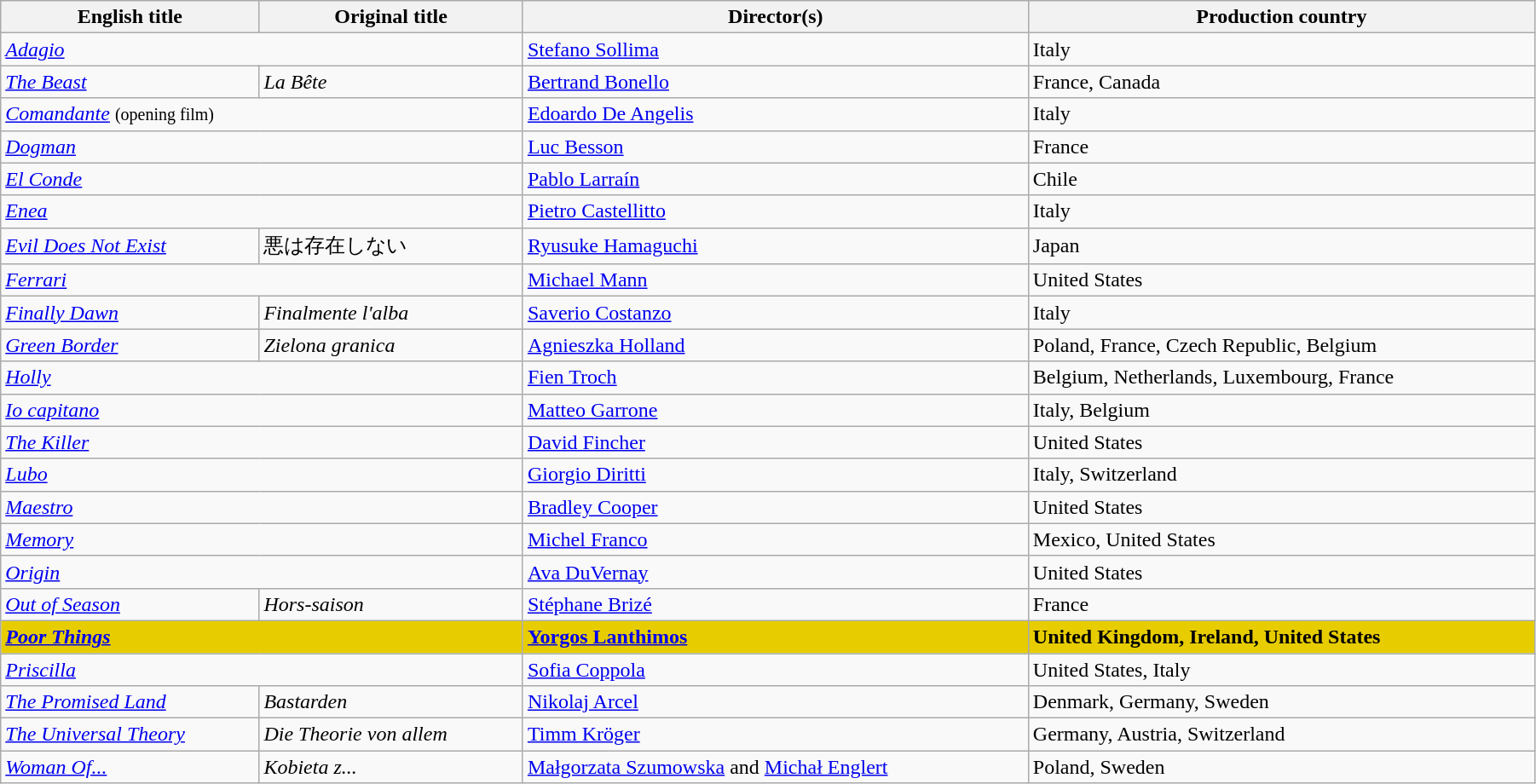<table class="wikitable" style="width:95%; margin-bottom:2px">
<tr>
<th>English title</th>
<th>Original title</th>
<th>Director(s)</th>
<th>Production country</th>
</tr>
<tr>
<td colspan="2"><em><a href='#'>Adagio</a></em></td>
<td><a href='#'>Stefano Sollima</a></td>
<td>Italy</td>
</tr>
<tr>
<td><em><a href='#'>The Beast</a></em></td>
<td><em>La Bête</em></td>
<td><a href='#'>Bertrand Bonello</a></td>
<td>France, Canada</td>
</tr>
<tr>
<td colspan="2"><em><a href='#'>Comandante</a></em> <small>(opening film)</small></td>
<td><a href='#'>Edoardo De Angelis</a></td>
<td>Italy</td>
</tr>
<tr>
<td colspan="2"><em><a href='#'>Dogman</a></em></td>
<td><a href='#'>Luc Besson</a></td>
<td>France</td>
</tr>
<tr>
<td colspan="2"><em><a href='#'>El Conde</a></em></td>
<td><a href='#'>Pablo Larraín</a></td>
<td>Chile</td>
</tr>
<tr>
<td colspan="2"><em><a href='#'>Enea</a></em></td>
<td><a href='#'>Pietro Castellitto</a></td>
<td>Italy</td>
</tr>
<tr>
<td><em><a href='#'>Evil Does Not Exist</a></em></td>
<td>悪は存在しない</td>
<td><a href='#'>Ryusuke Hamaguchi</a></td>
<td>Japan</td>
</tr>
<tr>
<td colspan="2"><em><a href='#'>Ferrari</a></em></td>
<td><a href='#'>Michael Mann</a></td>
<td>United States</td>
</tr>
<tr>
<td><em><a href='#'>Finally Dawn</a></em></td>
<td><em>Finalmente l'alba</em></td>
<td><a href='#'>Saverio Costanzo</a></td>
<td>Italy</td>
</tr>
<tr>
<td><em><a href='#'>Green Border</a></em></td>
<td><em>Zielona granica</em></td>
<td><a href='#'>Agnieszka Holland</a></td>
<td>Poland, France, Czech Republic, Belgium</td>
</tr>
<tr>
<td colspan="2"><em><a href='#'>Holly</a></em></td>
<td><a href='#'>Fien Troch</a></td>
<td>Belgium, Netherlands, Luxembourg, France</td>
</tr>
<tr>
<td colspan="2"><em><a href='#'>Io capitano</a></em></td>
<td><a href='#'>Matteo Garrone</a></td>
<td>Italy, Belgium</td>
</tr>
<tr>
<td colspan="2"><em><a href='#'>The Killer</a></em></td>
<td><a href='#'>David Fincher</a></td>
<td>United States</td>
</tr>
<tr>
<td colspan="2"><em><a href='#'>Lubo</a></em></td>
<td><a href='#'>Giorgio Diritti</a></td>
<td>Italy, Switzerland</td>
</tr>
<tr>
<td colspan="2"><em><a href='#'>Maestro</a></em></td>
<td><a href='#'>Bradley Cooper</a></td>
<td>United States</td>
</tr>
<tr>
<td colspan="2"><em><a href='#'>Memory</a></em></td>
<td><a href='#'>Michel Franco</a></td>
<td>Mexico, United States</td>
</tr>
<tr>
<td colspan="2"><em><a href='#'>Origin</a></em></td>
<td><a href='#'>Ava DuVernay</a></td>
<td>United States</td>
</tr>
<tr>
<td><em><a href='#'>Out of Season</a></em></td>
<td><em>Hors-saison</em></td>
<td><a href='#'>Stéphane Brizé</a></td>
<td>France</td>
</tr>
<tr style="background:#E7CD00;">
<td colspan="2"><strong><em><a href='#'>Poor Things</a></em></strong></td>
<td><strong><a href='#'>Yorgos Lanthimos</a></strong></td>
<td><strong>United Kingdom, Ireland, United States</strong></td>
</tr>
<tr>
<td colspan="2"><em><a href='#'>Priscilla</a></em></td>
<td><a href='#'>Sofia Coppola</a></td>
<td>United States, Italy</td>
</tr>
<tr>
<td><em><a href='#'>The Promised Land</a></em></td>
<td><em>Bastarden</em></td>
<td><a href='#'>Nikolaj Arcel</a></td>
<td>Denmark, Germany, Sweden</td>
</tr>
<tr>
<td><em><a href='#'>The Universal Theory</a></em></td>
<td><em>Die Theorie von allem</em></td>
<td><a href='#'>Timm Kröger</a></td>
<td>Germany, Austria, Switzerland</td>
</tr>
<tr>
<td><em><a href='#'>Woman Of...</a></em></td>
<td><em>Kobieta z...</em></td>
<td><a href='#'>Małgorzata Szumowska</a> and <a href='#'>Michał Englert</a></td>
<td>Poland, Sweden</td>
</tr>
</table>
